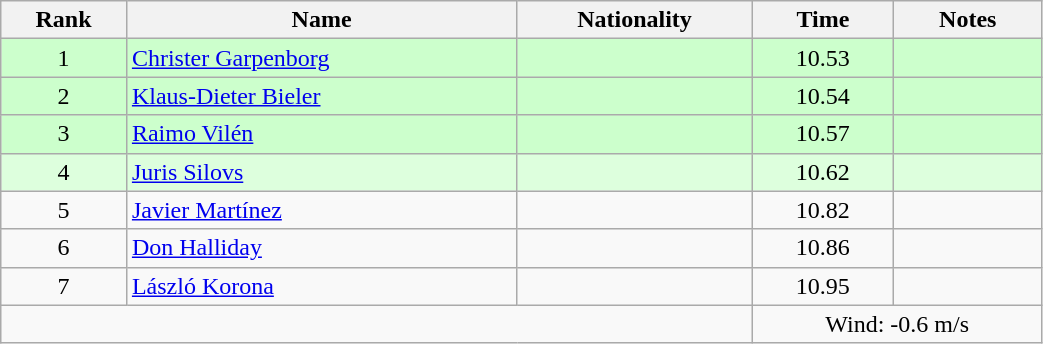<table class="wikitable sortable" style="text-align:center;width: 55%">
<tr>
<th>Rank</th>
<th>Name</th>
<th>Nationality</th>
<th>Time</th>
<th>Notes</th>
</tr>
<tr bgcolor=ccffcc>
<td>1</td>
<td align=left><a href='#'>Christer Garpenborg</a></td>
<td align=left></td>
<td>10.53</td>
<td></td>
</tr>
<tr bgcolor=ccffcc>
<td>2</td>
<td align=left><a href='#'>Klaus-Dieter Bieler</a></td>
<td align=left></td>
<td>10.54</td>
<td></td>
</tr>
<tr bgcolor=ccffcc>
<td>3</td>
<td align=left><a href='#'>Raimo Vilén</a></td>
<td align=left></td>
<td>10.57</td>
<td></td>
</tr>
<tr bgcolor=ddffdd>
<td>4</td>
<td align=left><a href='#'>Juris Silovs</a></td>
<td align=left></td>
<td>10.62</td>
<td></td>
</tr>
<tr>
<td>5</td>
<td align=left><a href='#'>Javier Martínez</a></td>
<td align=left></td>
<td>10.82</td>
<td></td>
</tr>
<tr>
<td>6</td>
<td align=left><a href='#'>Don Halliday</a></td>
<td align=left></td>
<td>10.86</td>
<td></td>
</tr>
<tr>
<td>7</td>
<td align=left><a href='#'>László Korona</a></td>
<td align=left></td>
<td>10.95</td>
<td></td>
</tr>
<tr>
<td colspan="3"></td>
<td colspan="2">Wind: -0.6 m/s</td>
</tr>
</table>
